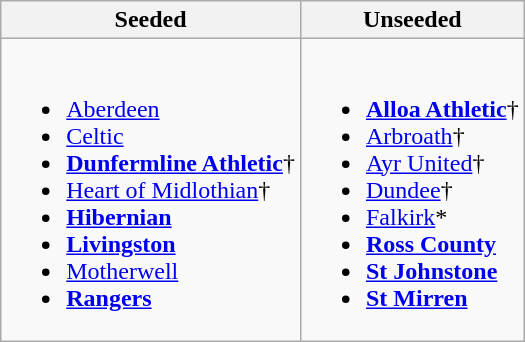<table class="wikitable">
<tr>
<th>Seeded</th>
<th>Unseeded</th>
</tr>
<tr>
<td valign=top><br><ul><li><a href='#'>Aberdeen</a></li><li><a href='#'>Celtic</a></li><li><strong><a href='#'>Dunfermline Athletic</a></strong>†</li><li><a href='#'>Heart of Midlothian</a>†</li><li><strong><a href='#'>Hibernian</a></strong></li><li><strong><a href='#'>Livingston</a></strong></li><li><a href='#'>Motherwell</a></li><li><strong><a href='#'>Rangers</a></strong></li></ul></td>
<td valign=top><br><ul><li><strong><a href='#'>Alloa Athletic</a></strong>†</li><li><a href='#'>Arbroath</a>†</li><li><a href='#'>Ayr United</a>†</li><li><a href='#'>Dundee</a>†</li><li><a href='#'>Falkirk</a>*</li><li><strong><a href='#'>Ross County</a></strong></li><li><strong><a href='#'>St Johnstone</a></strong></li><li><strong><a href='#'>St Mirren</a></strong></li></ul></td>
</tr>
</table>
